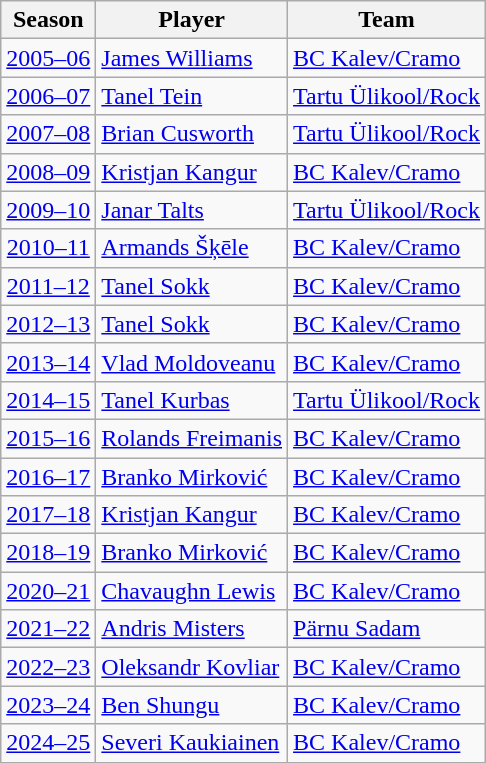<table class="wikitable">
<tr>
<th>Season</th>
<th>Player</th>
<th>Team</th>
</tr>
<tr>
<td align="center"><a href='#'>2005–06</a></td>
<td> <a href='#'>James Williams</a></td>
<td><a href='#'>BC Kalev/Cramo</a></td>
</tr>
<tr>
<td align="center"><a href='#'>2006–07</a></td>
<td> <a href='#'>Tanel Tein</a></td>
<td><a href='#'>Tartu Ülikool/Rock</a></td>
</tr>
<tr>
<td align="center"><a href='#'>2007–08</a></td>
<td> <a href='#'>Brian Cusworth</a></td>
<td><a href='#'>Tartu Ülikool/Rock</a></td>
</tr>
<tr>
<td align="center"><a href='#'>2008–09</a></td>
<td> <a href='#'>Kristjan Kangur</a></td>
<td><a href='#'>BC Kalev/Cramo</a></td>
</tr>
<tr>
<td align="center"><a href='#'>2009–10</a></td>
<td> <a href='#'>Janar Talts</a></td>
<td><a href='#'>Tartu Ülikool/Rock</a></td>
</tr>
<tr>
<td align="center"><a href='#'>2010–11</a></td>
<td> <a href='#'>Armands Šķēle</a></td>
<td><a href='#'>BC Kalev/Cramo</a></td>
</tr>
<tr>
<td align="center"><a href='#'>2011–12</a></td>
<td> <a href='#'>Tanel Sokk</a></td>
<td><a href='#'>BC Kalev/Cramo</a></td>
</tr>
<tr>
<td align="center"><a href='#'>2012–13</a></td>
<td> <a href='#'>Tanel Sokk</a></td>
<td><a href='#'>BC Kalev/Cramo</a></td>
</tr>
<tr>
<td align="center"><a href='#'>2013–14</a></td>
<td> <a href='#'>Vlad Moldoveanu</a></td>
<td><a href='#'>BC Kalev/Cramo</a></td>
</tr>
<tr>
<td align="center"><a href='#'>2014–15</a></td>
<td> <a href='#'>Tanel Kurbas</a></td>
<td><a href='#'>Tartu Ülikool/Rock</a></td>
</tr>
<tr>
<td align="center"><a href='#'>2015–16</a></td>
<td> <a href='#'>Rolands Freimanis</a></td>
<td><a href='#'>BC Kalev/Cramo</a></td>
</tr>
<tr>
<td align="center"><a href='#'>2016–17</a></td>
<td> <a href='#'>Branko Mirković</a></td>
<td><a href='#'>BC Kalev/Cramo</a></td>
</tr>
<tr>
<td align="center"><a href='#'>2017–18</a></td>
<td> <a href='#'>Kristjan Kangur</a></td>
<td><a href='#'>BC Kalev/Cramo</a></td>
</tr>
<tr>
<td align="center"><a href='#'>2018–19</a></td>
<td> <a href='#'>Branko Mirković</a></td>
<td><a href='#'>BC Kalev/Cramo</a></td>
</tr>
<tr>
<td align="center"><a href='#'>2020–21</a></td>
<td> <a href='#'>Chavaughn Lewis</a></td>
<td><a href='#'>BC Kalev/Cramo</a></td>
</tr>
<tr>
<td align="center"><a href='#'>2021–22</a></td>
<td> <a href='#'>Andris Misters</a></td>
<td><a href='#'>Pärnu Sadam</a></td>
</tr>
<tr>
<td align="center"><a href='#'>2022–23</a></td>
<td> <a href='#'>Oleksandr Kovliar</a></td>
<td><a href='#'>BC Kalev/Cramo</a></td>
</tr>
<tr>
<td align="center"><a href='#'>2023–24</a></td>
<td> <a href='#'>Ben Shungu</a></td>
<td><a href='#'>BC Kalev/Cramo</a></td>
</tr>
<tr>
<td align="center"><a href='#'>2024–25</a></td>
<td> <a href='#'>Severi Kaukiainen</a></td>
<td><a href='#'>BC Kalev/Cramo</a></td>
</tr>
</table>
